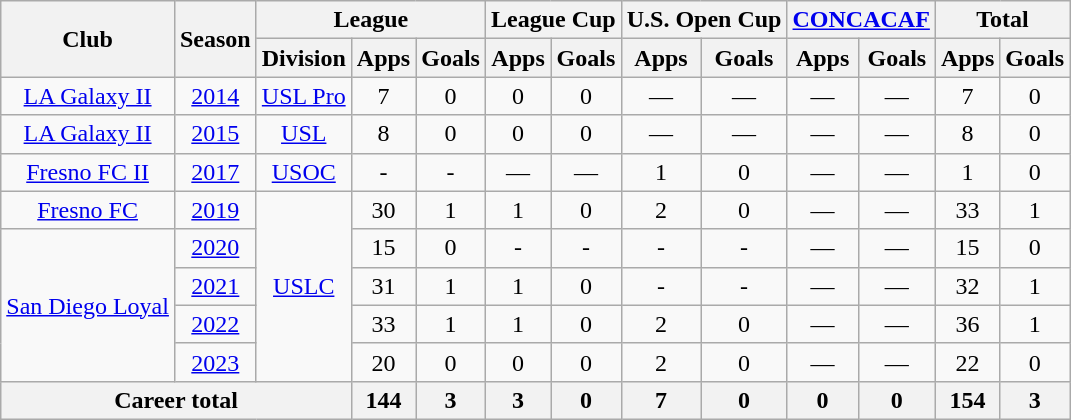<table class="wikitable" style="text-align: center;">
<tr>
<th rowspan="2">Club</th>
<th rowspan="2">Season</th>
<th colspan="3">League</th>
<th colspan="2">League Cup</th>
<th colspan="2">U.S. Open Cup</th>
<th colspan="2"><a href='#'>CONCACAF</a></th>
<th colspan="2">Total</th>
</tr>
<tr>
<th>Division</th>
<th>Apps</th>
<th>Goals</th>
<th>Apps</th>
<th>Goals</th>
<th>Apps</th>
<th>Goals</th>
<th>Apps</th>
<th>Goals</th>
<th>Apps</th>
<th>Goals</th>
</tr>
<tr>
<td><a href='#'>LA Galaxy II</a></td>
<td><a href='#'>2014</a></td>
<td><a href='#'>USL Pro</a></td>
<td>7</td>
<td>0</td>
<td>0</td>
<td>0</td>
<td>—</td>
<td>—</td>
<td>—</td>
<td>—</td>
<td>7</td>
<td>0</td>
</tr>
<tr>
<td><a href='#'>LA Galaxy II</a></td>
<td><a href='#'>2015</a></td>
<td><a href='#'>USL</a></td>
<td>8</td>
<td>0</td>
<td>0</td>
<td>0</td>
<td>—</td>
<td>—</td>
<td>—</td>
<td>—</td>
<td>8</td>
<td>0</td>
</tr>
<tr>
<td><a href='#'>Fresno FC II</a></td>
<td><a href='#'>2017</a></td>
<td><a href='#'>USOC</a></td>
<td>-</td>
<td>-</td>
<td>—</td>
<td>—</td>
<td>1</td>
<td>0</td>
<td>—</td>
<td>—</td>
<td>1</td>
<td>0</td>
</tr>
<tr>
<td><a href='#'>Fresno FC</a></td>
<td><a href='#'>2019</a></td>
<td rowspan=5><a href='#'>USLC</a></td>
<td>30</td>
<td>1</td>
<td>1</td>
<td>0</td>
<td>2</td>
<td>0</td>
<td>—</td>
<td>—</td>
<td>33</td>
<td>1</td>
</tr>
<tr>
<td rowspan=4><a href='#'>San Diego Loyal</a></td>
<td><a href='#'>2020</a></td>
<td>15</td>
<td>0</td>
<td>-</td>
<td>-</td>
<td>-</td>
<td>-</td>
<td>—</td>
<td>—</td>
<td>15</td>
<td>0</td>
</tr>
<tr>
<td><a href='#'>2021</a></td>
<td>31</td>
<td>1</td>
<td>1</td>
<td>0</td>
<td>-</td>
<td>-</td>
<td>—</td>
<td>—</td>
<td>32</td>
<td>1</td>
</tr>
<tr>
<td><a href='#'>2022</a></td>
<td>33</td>
<td>1</td>
<td>1</td>
<td>0</td>
<td>2</td>
<td>0</td>
<td>—</td>
<td>—</td>
<td>36</td>
<td>1</td>
</tr>
<tr>
<td><a href='#'>2023</a></td>
<td>20</td>
<td>0</td>
<td>0</td>
<td>0</td>
<td>2</td>
<td>0</td>
<td>—</td>
<td>—</td>
<td>22</td>
<td>0</td>
</tr>
<tr>
<th colspan="3">Career total</th>
<th>144</th>
<th>3</th>
<th>3</th>
<th>0</th>
<th>7</th>
<th>0</th>
<th>0</th>
<th>0</th>
<th>154</th>
<th>3</th>
</tr>
</table>
